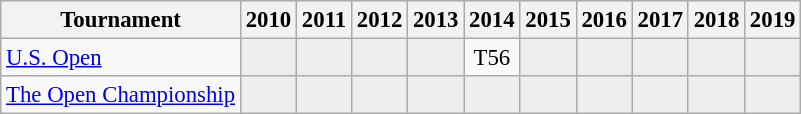<table class="wikitable" style="font-size:95%;text-align:center;">
<tr>
<th>Tournament</th>
<th>2010</th>
<th>2011</th>
<th>2012</th>
<th>2013</th>
<th>2014</th>
<th>2015</th>
<th>2016</th>
<th>2017</th>
<th>2018</th>
<th>2019</th>
</tr>
<tr>
<td align=left><a href='#'>U.S. Open</a></td>
<td style="background:#eeeeee;"></td>
<td style="background:#eeeeee;"></td>
<td style="background:#eeeeee;"></td>
<td style="background:#eeeeee;"></td>
<td>T56</td>
<td style="background:#eeeeee;"></td>
<td style="background:#eeeeee;"></td>
<td style="background:#eeeeee;"></td>
<td style="background:#eeeeee;"></td>
<td style="background:#eeeeee;"></td>
</tr>
<tr>
<td align=left><a href='#'>The Open Championship</a></td>
<td style="background:#eeeeee;"></td>
<td style="background:#eeeeee;"></td>
<td style="background:#eeeeee;"></td>
<td style="background:#eeeeee;"></td>
<td style="background:#eeeeee;"></td>
<td style="background:#eeeeee;"></td>
<td style="background:#eeeeee;"></td>
<td style="background:#eeeeee;"></td>
<td style="background:#eeeeee;"></td>
<td style="background:#eeeeee;"></td>
</tr>
</table>
